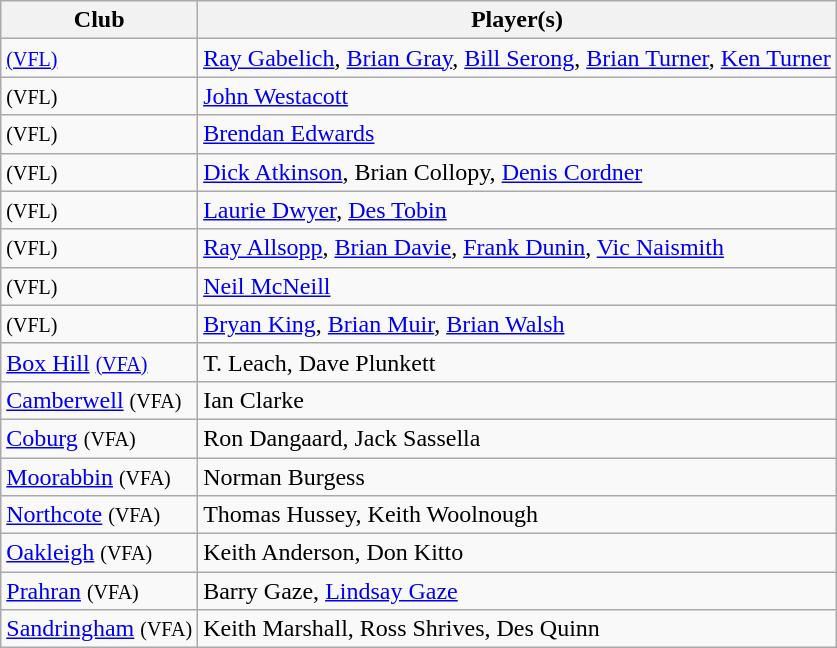<table class="wikitable">
<tr>
<th>Club</th>
<th>Player(s)</th>
</tr>
<tr>
<td> <small><a href='#'>(VFL)</a></small></td>
<td><a href='#'>Ray Gabelich</a>, <a href='#'>Brian Gray</a>, <a href='#'>Bill Serong</a>, <a href='#'>Brian Turner</a>, <a href='#'>Ken Turner</a></td>
</tr>
<tr>
<td> <small>(VFL)</small></td>
<td><a href='#'>John Westacott</a></td>
</tr>
<tr>
<td> <small>(VFL)</small></td>
<td><a href='#'>Brendan Edwards</a></td>
</tr>
<tr>
<td> <small>(VFL)</small></td>
<td><a href='#'>Dick Atkinson</a>, Brian Collopy, <a href='#'>Denis Cordner</a></td>
</tr>
<tr>
<td> <small>(VFL)</small></td>
<td><a href='#'>Laurie Dwyer</a>, <a href='#'>Des Tobin</a></td>
</tr>
<tr>
<td> <small>(VFL)</small></td>
<td><a href='#'>Ray Allsopp</a>, <a href='#'>Brian Davie</a>, <a href='#'>Frank Dunin</a>, <a href='#'>Vic Naismith</a></td>
</tr>
<tr>
<td> <small>(VFL)</small></td>
<td><a href='#'>Neil McNeill</a></td>
</tr>
<tr>
<td> <small>(VFL)</small></td>
<td><a href='#'>Bryan King</a>, <a href='#'>Brian Muir</a>, <a href='#'>Brian Walsh</a></td>
</tr>
<tr>
<td><a href='#'>Box Hill</a> <small><a href='#'>(VFA)</a></small></td>
<td>T. Leach, Dave Plunkett</td>
</tr>
<tr>
<td><a href='#'>Camberwell</a> <small>(VFA)</small></td>
<td>Ian Clarke</td>
</tr>
<tr>
<td><a href='#'>Coburg</a> <small>(VFA)</small></td>
<td>Ron Dangaard, Jack Sassella</td>
</tr>
<tr>
<td><a href='#'>Moorabbin</a> <small>(VFA)</small></td>
<td>Norman Burgess</td>
</tr>
<tr>
<td><a href='#'>Northcote</a> <small>(VFA)</small></td>
<td>Thomas Hussey, Keith Woolnough</td>
</tr>
<tr>
<td><a href='#'>Oakleigh</a> <small>(VFA)</small></td>
<td>Keith Anderson, Don Kitto</td>
</tr>
<tr>
<td><a href='#'>Prahran</a> <small>(VFA)</small></td>
<td>Barry Gaze, <a href='#'>Lindsay Gaze</a></td>
</tr>
<tr>
<td><a href='#'>Sandringham</a> <small>(VFA)</small></td>
<td>Keith Marshall, Ross Shrives, Des Quinn</td>
</tr>
</table>
